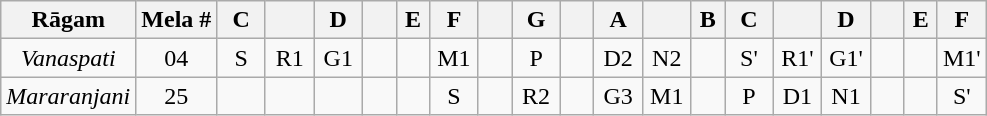<table class="wikitable" style="text-align:center">
<tr>
<th>Rāgam</th>
<th>Mela #</th>
<th>C</th>
<th></th>
<th>D</th>
<th></th>
<th>E</th>
<th>F</th>
<th></th>
<th>G</th>
<th></th>
<th>A</th>
<th></th>
<th>B</th>
<th>C</th>
<th></th>
<th>D</th>
<th></th>
<th>E</th>
<th>F</th>
</tr>
<tr>
<td><em>Vanaspati</em></td>
<td>04</td>
<td width="25px">S</td>
<td width="25px">R1</td>
<td width="25px">G1</td>
<td width="15px"></td>
<td width="15px"></td>
<td width="25px">M1</td>
<td width="15px"></td>
<td width="25px">P</td>
<td width="15px"></td>
<td width="25px">D2</td>
<td width="25px">N2</td>
<td width="15px"></td>
<td width="25px">S'</td>
<td width="25px">R1'</td>
<td width="25px">G1'</td>
<td width="15px"></td>
<td width="15px"></td>
<td width="25px">M1'</td>
</tr>
<tr>
<td><em>Mararanjani</em></td>
<td>25</td>
<td></td>
<td></td>
<td></td>
<td></td>
<td></td>
<td>S</td>
<td></td>
<td>R2</td>
<td></td>
<td>G3</td>
<td>M1</td>
<td></td>
<td>P</td>
<td>D1</td>
<td>N1</td>
<td></td>
<td></td>
<td>S'</td>
</tr>
</table>
